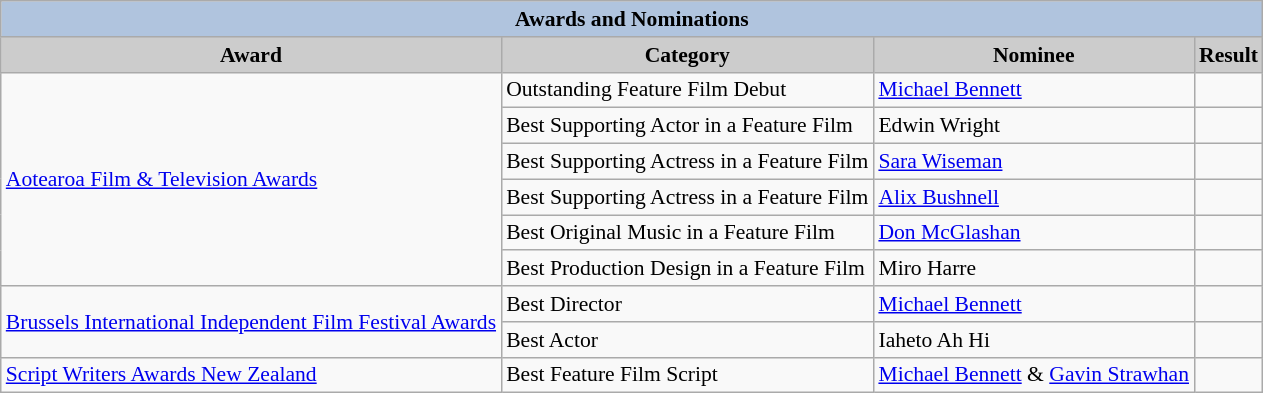<table class="wikitable" style="font-size:90%">
<tr style="text-align:center;">
<th colspan=4 style="background:#B0C4DE;">Awards and Nominations</th>
</tr>
<tr style="text-align:center;">
<th style="background:#ccc;">Award</th>
<th style="background:#ccc;">Category</th>
<th style="background:#ccc;">Nominee</th>
<th style="background:#ccc;">Result</th>
</tr>
<tr>
<td rowspan=6><a href='#'>Aotearoa Film & Television Awards</a></td>
<td>Outstanding Feature Film Debut</td>
<td><a href='#'>Michael Bennett</a></td>
<td></td>
</tr>
<tr>
<td>Best Supporting Actor in a Feature Film</td>
<td>Edwin Wright</td>
<td></td>
</tr>
<tr>
<td>Best Supporting Actress in a Feature Film</td>
<td><a href='#'>Sara Wiseman</a></td>
<td></td>
</tr>
<tr>
<td>Best Supporting Actress in a Feature Film</td>
<td><a href='#'>Alix Bushnell</a></td>
<td></td>
</tr>
<tr>
<td>Best Original Music in a Feature Film</td>
<td><a href='#'>Don McGlashan</a></td>
<td></td>
</tr>
<tr>
<td>Best Production Design in a Feature Film</td>
<td>Miro Harre</td>
<td></td>
</tr>
<tr>
<td rowspan=2><a href='#'>Brussels International Independent Film Festival Awards</a></td>
<td>Best Director</td>
<td><a href='#'>Michael Bennett</a></td>
<td></td>
</tr>
<tr>
<td>Best Actor</td>
<td>Iaheto Ah Hi</td>
<td></td>
</tr>
<tr>
<td rowspan=1><a href='#'>Script Writers Awards New Zealand</a></td>
<td>Best Feature Film Script</td>
<td><a href='#'>Michael Bennett</a> & <a href='#'>Gavin Strawhan</a></td>
<td></td>
</tr>
</table>
